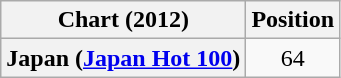<table class="wikitable plainrowheaders" style="text-align:center">
<tr>
<th scope="col">Chart (2012)</th>
<th scope="col">Position</th>
</tr>
<tr>
<th scope="row">Japan (<a href='#'>Japan Hot 100</a>)</th>
<td>64</td>
</tr>
</table>
